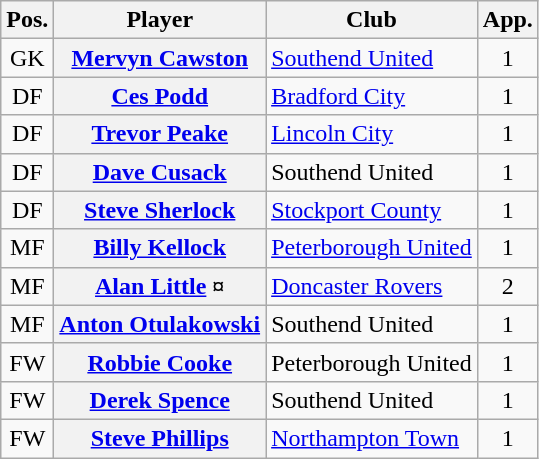<table class="wikitable plainrowheaders" style="text-align: left">
<tr>
<th scope=col>Pos.</th>
<th scope=col>Player</th>
<th scope=col>Club</th>
<th scope=col>App.</th>
</tr>
<tr>
<td style=text-align:center>GK</td>
<th scope=row><a href='#'>Mervyn Cawston</a></th>
<td><a href='#'>Southend United</a></td>
<td style=text-align:center>1</td>
</tr>
<tr>
<td style=text-align:center>DF</td>
<th scope=row><a href='#'>Ces Podd</a></th>
<td><a href='#'>Bradford City</a></td>
<td style=text-align:center>1</td>
</tr>
<tr>
<td style=text-align:center>DF</td>
<th scope=row><a href='#'>Trevor Peake</a></th>
<td><a href='#'>Lincoln City</a></td>
<td style=text-align:center>1</td>
</tr>
<tr>
<td style=text-align:center>DF</td>
<th scope=row><a href='#'>Dave Cusack</a></th>
<td>Southend United</td>
<td style=text-align:center>1</td>
</tr>
<tr>
<td style=text-align:center>DF</td>
<th scope=row><a href='#'>Steve Sherlock</a></th>
<td><a href='#'>Stockport County</a></td>
<td style=text-align:center>1</td>
</tr>
<tr>
<td style=text-align:center>MF</td>
<th scope=row><a href='#'>Billy Kellock</a></th>
<td><a href='#'>Peterborough United</a></td>
<td style=text-align:center>1</td>
</tr>
<tr>
<td style=text-align:center>MF</td>
<th scope=row><a href='#'>Alan Little</a> ¤</th>
<td><a href='#'>Doncaster Rovers</a></td>
<td style=text-align:center>2</td>
</tr>
<tr>
<td style=text-align:center>MF</td>
<th scope=row><a href='#'>Anton Otulakowski</a></th>
<td>Southend United</td>
<td style=text-align:center>1</td>
</tr>
<tr>
<td style=text-align:center>FW</td>
<th scope=row><a href='#'>Robbie Cooke</a></th>
<td>Peterborough United</td>
<td style=text-align:center>1</td>
</tr>
<tr>
<td style=text-align:center>FW</td>
<th scope=row><a href='#'>Derek Spence</a></th>
<td>Southend United</td>
<td style=text-align:center>1</td>
</tr>
<tr>
<td style=text-align:center>FW</td>
<th scope=row><a href='#'>Steve Phillips</a></th>
<td><a href='#'>Northampton Town</a></td>
<td style=text-align:center>1</td>
</tr>
</table>
